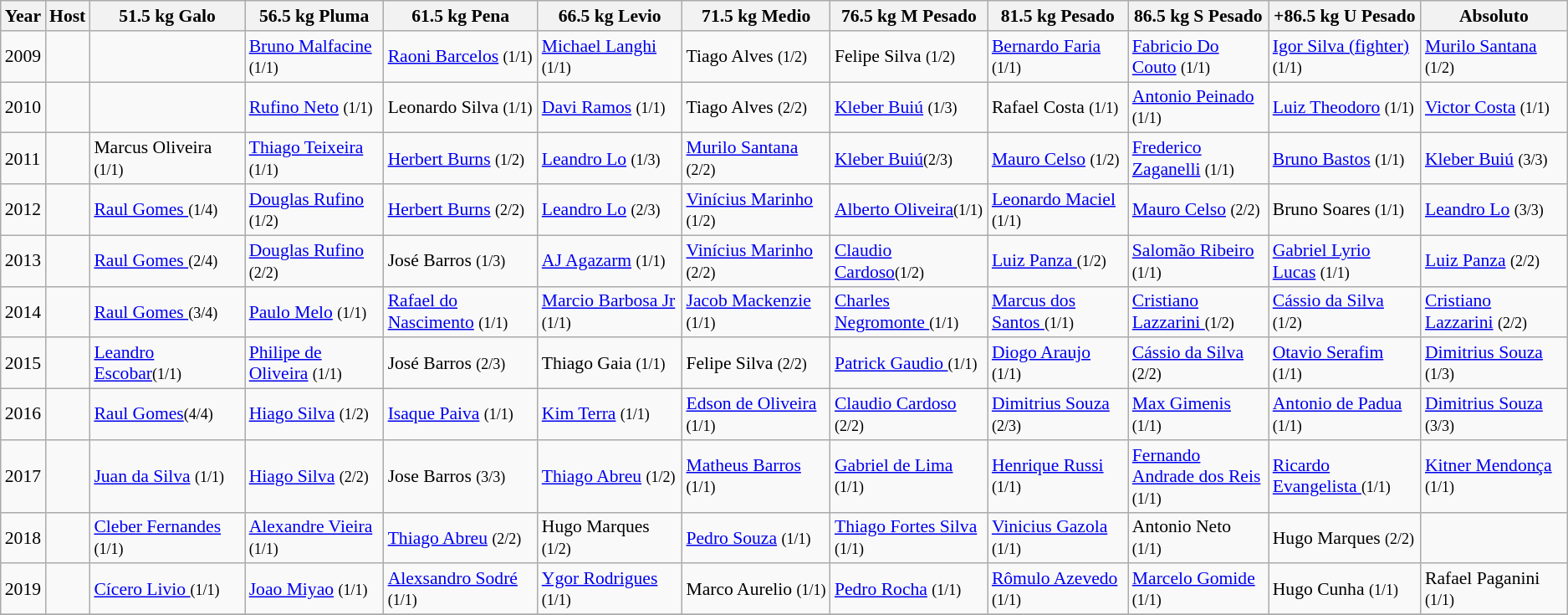<table class="wikitable sortable" style="font-size: 90%">
<tr>
<th>Year</th>
<th>Host</th>
<th width=300>51.5 kg Galo</th>
<th width=275>56.5 kg Pluma</th>
<th width=300>61.5 kg Pena</th>
<th width=300>66.5 kg Levio</th>
<th width=300>71.5 kg Medio</th>
<th width=300>76.5 kg M Pesado</th>
<th width=300>81.5 kg Pesado</th>
<th width=300>86.5 kg S Pesado</th>
<th width=300>+86.5 kg U Pesado</th>
<th width=300>Absoluto</th>
</tr>
<tr>
<td>2009</td>
<td></td>
<td></td>
<td> <a href='#'>Bruno Malfacine</a> <small>(1/1)</small></td>
<td> <a href='#'>Raoni Barcelos</a> <small>(1/1)</small></td>
<td> <a href='#'>Michael Langhi</a> <small>(1/1)</small></td>
<td>  Tiago Alves <small>(1/2)</small></td>
<td> Felipe Silva <small>(1/2)</small></td>
<td> <a href='#'>Bernardo Faria </a> <small>(1/1)</small></td>
<td> <a href='#'>Fabricio Do Couto</a> <small>(1/1)</small></td>
<td> <a href='#'>Igor Silva (fighter)</a> <small>(1/1)</small></td>
<td> <a href='#'>Murilo Santana</a> <small>(1/2)</small></td>
</tr>
<tr>
<td>2010</td>
<td></td>
<td></td>
<td> <a href='#'>Rufino Neto</a> <small>(1/1)</small></td>
<td> Leonardo Silva <small>(1/1)</small></td>
<td> <a href='#'>Davi Ramos</a> <small>(1/1)</small></td>
<td>  Tiago Alves <small>(2/2)</small></td>
<td> <a href='#'>Kleber Buiú</a> <small>(1/3)</small></td>
<td> Rafael Costa <small>(1/1)</small></td>
<td> <a href='#'>Antonio Peinado</a> <small>(1/1)</small></td>
<td> <a href='#'>Luiz Theodoro</a> <small>(1/1)</small></td>
<td> <a href='#'>Victor Costa</a> <small>(1/1)</small></td>
</tr>
<tr>
<td>2011</td>
<td></td>
<td> Marcus Oliveira <small>(1/1)</small></td>
<td> <a href='#'>Thiago Teixeira</a> <small>(1/1)</small></td>
<td> <a href='#'>Herbert Burns</a> <small>(1/2)</small></td>
<td> <a href='#'>Leandro Lo</a> <small>(1/3)</small></td>
<td>  <a href='#'>Murilo Santana</a> <small>(2/2)</small></td>
<td> <a href='#'>Kleber Buiú</a><small>(2/3)</small></td>
<td> <a href='#'>Mauro Celso</a> <small>(1/2)</small></td>
<td> <a href='#'>Frederico Zaganelli</a> <small>(1/1)</small></td>
<td> <a href='#'>Bruno Bastos</a> <small>(1/1)</small></td>
<td> <a href='#'>Kleber Buiú</a> <small>(3/3)</small></td>
</tr>
<tr>
<td>2012</td>
<td></td>
<td> <a href='#'>Raul Gomes </a><small>(1/4)</small></td>
<td> <a href='#'>Douglas Rufino</a> <small>(1/2)</small></td>
<td> <a href='#'>Herbert Burns</a> <small>(2/2)</small></td>
<td> <a href='#'>Leandro Lo</a> <small>(2/3)</small></td>
<td>  <a href='#'>Vinícius Marinho</a> <small>(1/2)</small></td>
<td> <a href='#'>Alberto Oliveira</a><small>(1/1)</small></td>
<td> <a href='#'>Leonardo Maciel </a> <small>(1/1)</small></td>
<td> <a href='#'>Mauro Celso</a> <small>(2/2)</small></td>
<td> Bruno Soares <small>(1/1)</small></td>
<td> <a href='#'>Leandro Lo</a> <small>(3/3)</small></td>
</tr>
<tr>
<td>2013</td>
<td></td>
<td> <a href='#'>Raul Gomes </a><small>(2/4)</small></td>
<td> <a href='#'>Douglas Rufino</a> <small>(2/2)</small></td>
<td> José Barros <small>(1/3)</small></td>
<td> <a href='#'>AJ Agazarm</a> <small>(1/1)</small></td>
<td>  <a href='#'>Vinícius Marinho</a> <small>(2/2)</small></td>
<td> <a href='#'>Claudio Cardoso</a><small>(1/2)</small></td>
<td> <a href='#'>Luiz Panza </a> <small>(1/2)</small></td>
<td> <a href='#'>Salomão Ribeiro </a> <small>(1/1)</small></td>
<td> <a href='#'>Gabriel Lyrio Lucas</a> <small>(1/1)</small></td>
<td> <a href='#'>Luiz Panza</a> <small>(2/2)</small></td>
</tr>
<tr>
<td>2014</td>
<td></td>
<td> <a href='#'>Raul Gomes </a><small>(3/4)</small></td>
<td> <a href='#'> Paulo Melo</a> <small>(1/1)</small></td>
<td> <a href='#'>Rafael do Nascimento</a> <small>(1/1)</small></td>
<td> <a href='#'>Marcio Barbosa Jr</a> <small>(1/1)</small></td>
<td>  <a href='#'>Jacob Mackenzie</a> <small>(1/1)</small></td>
<td> <a href='#'>Charles Negromonte </a><small>(1/1)</small></td>
<td> <a href='#'>Marcus dos Santos </a> <small>(1/1)</small></td>
<td> <a href='#'>Cristiano Lazzarini </a> <small>(1/2)</small></td>
<td> <a href='#'>Cássio da Silva</a> <small>(1/2)</small></td>
<td> <a href='#'>Cristiano Lazzarini</a> <small>(2/2)</small></td>
</tr>
<tr>
<td>2015</td>
<td></td>
<td> <a href='#'>Leandro Escobar</a><small>(1/1)</small></td>
<td> <a href='#'>Philipe de Oliveira</a> <small>(1/1)</small></td>
<td>  José Barros <small>(2/3)</small></td>
<td> Thiago Gaia  <small>(1/1)</small></td>
<td>  Felipe Silva  <small>(2/2)</small></td>
<td> <a href='#'>Patrick Gaudio </a><small>(1/1)</small></td>
<td> <a href='#'>Diogo Araujo  </a> <small>(1/1)</small></td>
<td> <a href='#'>Cássio da Silva</a> <small>(2/2)</small></td>
<td> <a href='#'>Otavio Serafim</a> <small>(1/1)</small></td>
<td> <a href='#'>Dimitrius Souza</a> <small>(1/3)</small></td>
</tr>
<tr>
<td>2016</td>
<td></td>
<td> <a href='#'>Raul Gomes</a><small>(4/4)</small></td>
<td> <a href='#'>Hiago Silva</a> <small>(1/2)</small></td>
<td> <a href='#'>Isaque Paiva</a> <small>(1/1)</small></td>
<td> <a href='#'>Kim Terra</a>  <small>(1/1)</small></td>
<td>  <a href='#'>Edson de Oliveira </a> <small>(1/1)</small></td>
<td> <a href='#'>Claudio Cardoso </a><small>(2/2)</small></td>
<td> <a href='#'>Dimitrius Souza  </a> <small>(2/3)</small></td>
<td> <a href='#'>Max Gimenis </a> <small>(1/1)</small></td>
<td> <a href='#'>Antonio de Padua</a> <small>(1/1)</small></td>
<td> <a href='#'>Dimitrius Souza</a> <small>(3/3)</small></td>
</tr>
<tr>
<td>2017</td>
<td></td>
<td> <a href='#'>Juan da Silva</a> <small>(1/1)</small></td>
<td> <a href='#'>Hiago Silva</a> <small>(2/2)</small></td>
<td> Jose Barros <small>(3/3)</small></td>
<td> <a href='#'>Thiago Abreu</a> <small>(1/2)</small></td>
<td> <a href='#'>Matheus Barros</a> <small>(1/1)</small></td>
<td> <a href='#'>Gabriel de Lima </a> <small>(1/1)</small></td>
<td> <a href='#'>Henrique Russi</a> <small>(1/1)</small></td>
<td> <a href='#'>Fernando Andrade dos Reis </a> <small>(1/1)</small></td>
<td> <a href='#'>Ricardo Evangelista </a> <small>(1/1)</small></td>
<td> <a href='#'>Kitner Mendonça</a> <small>(1/1)</small></td>
</tr>
<tr>
<td>2018</td>
<td></td>
<td> <a href='#'>Cleber Fernandes</a> <small>(1/1)</small></td>
<td> <a href='#'>Alexandre Vieira</a> <small>(1/1)</small></td>
<td> <a href='#'>Thiago Abreu</a> <small>(2/2)</small></td>
<td> Hugo Marques <small>(1/2)</small></td>
<td> <a href='#'>Pedro Souza</a> <small>(1/1)</small></td>
<td> <a href='#'>Thiago Fortes Silva</a> <small>(1/1)</small></td>
<td> <a href='#'>Vinicius Gazola</a> <small>(1/1)</small></td>
<td> Antonio Neto <small>(1/1)</small></td>
<td> Hugo Marques <small>(2/2)</small></td>
</tr>
<tr>
<td>2019</td>
<td></td>
<td> <a href='#'>Cícero Livio </a> <small>(1/1)</small></td>
<td> <a href='#'>Joao Miyao</a> <small>(1/1)</small></td>
<td> <a href='#'>Alexsandro Sodré </a> <small>(1/1)</small></td>
<td> <a href='#'>Ygor Rodrigues </a> <small>(1/1)</small></td>
<td> Marco Aurelio <small>(1/1)</small></td>
<td> <a href='#'> Pedro Rocha</a> <small>(1/1)</small></td>
<td> <a href='#'>Rômulo Azevedo </a> <small>(1/1)</small></td>
<td> <a href='#'>Marcelo Gomide </a> <small>(1/1)</small></td>
<td> Hugo Cunha <small>(1/1)</small></td>
<td> Rafael Paganini <small>(1/1)</small></td>
</tr>
<tr>
</tr>
</table>
